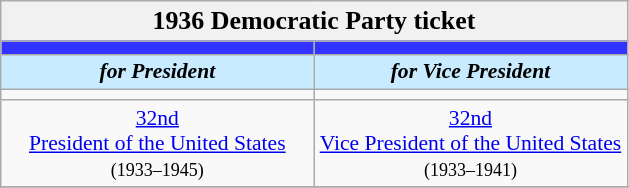<table class="wikitable" style="font-size:90%; text-align:center;">
<tr>
<td style="background:#f1f1f1;" colspan="30"><big><strong>1936 Democratic Party ticket </strong></big></td>
</tr>
<tr>
<th style="width:3em; font-size:135%; background:#3333FF; width:200px;"><a href='#'></a></th>
<th style="width:3em; font-size:135%; background:#3333FF; width:200px;"><a href='#'></a></th>
</tr>
<tr>
<td style="width:3em; font-size:100%; color:#000; background:#C8EBFF; width:200px;"><strong><em>for President</em></strong></td>
<td style="width:3em; font-size:100%; color:#000; background:#C8EBFF; width:200px;"><strong><em>for Vice President</em></strong></td>
</tr>
<tr>
<td></td>
<td></td>
</tr>
<tr>
<td><a href='#'>32nd</a><br><a href='#'>President of the United States</a><br><small>(1933–1945)</small></td>
<td><a href='#'>32nd</a><br><a href='#'>Vice President of the United States</a><br><small>(1933–1941)</small></td>
</tr>
<tr>
</tr>
</table>
